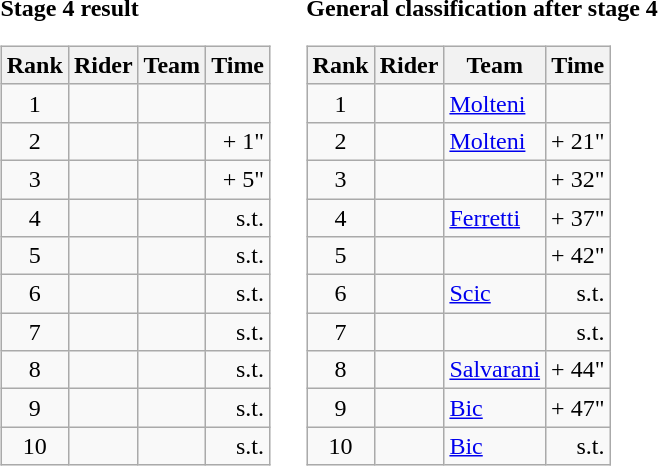<table>
<tr>
<td><strong>Stage 4 result</strong><br><table class="wikitable">
<tr>
<th scope="col">Rank</th>
<th scope="col">Rider</th>
<th scope="col">Team</th>
<th scope="col">Time</th>
</tr>
<tr>
<td style="text-align:center;">1</td>
<td></td>
<td></td>
<td style="text-align:right;"></td>
</tr>
<tr>
<td style="text-align:center;">2</td>
<td></td>
<td></td>
<td style="text-align:right;">+ 1"</td>
</tr>
<tr>
<td style="text-align:center;">3</td>
<td></td>
<td></td>
<td style="text-align:right;">+ 5"</td>
</tr>
<tr>
<td style="text-align:center;">4</td>
<td></td>
<td></td>
<td style="text-align:right;">s.t.</td>
</tr>
<tr>
<td style="text-align:center;">5</td>
<td></td>
<td></td>
<td style="text-align:right;">s.t.</td>
</tr>
<tr>
<td style="text-align:center;">6</td>
<td></td>
<td></td>
<td style="text-align:right;">s.t.</td>
</tr>
<tr>
<td style="text-align:center;">7</td>
<td></td>
<td></td>
<td style="text-align:right;">s.t.</td>
</tr>
<tr>
<td style="text-align:center;">8</td>
<td></td>
<td></td>
<td style="text-align:right;">s.t.</td>
</tr>
<tr>
<td style="text-align:center;">9</td>
<td></td>
<td></td>
<td style="text-align:right;">s.t.</td>
</tr>
<tr>
<td style="text-align:center;">10</td>
<td></td>
<td></td>
<td style="text-align:right;">s.t.</td>
</tr>
</table>
</td>
<td></td>
<td><strong>General classification after stage 4</strong><br><table class="wikitable">
<tr>
<th scope="col">Rank</th>
<th scope="col">Rider</th>
<th scope="col">Team</th>
<th scope="col">Time</th>
</tr>
<tr>
<td style="text-align:center;">1</td>
<td></td>
<td><a href='#'>Molteni</a></td>
<td style="text-align:right;"></td>
</tr>
<tr>
<td style="text-align:center;">2</td>
<td></td>
<td><a href='#'>Molteni</a></td>
<td style="text-align:right;">+ 21"</td>
</tr>
<tr>
<td style="text-align:center;">3</td>
<td></td>
<td></td>
<td style="text-align:right;">+ 32"</td>
</tr>
<tr>
<td style="text-align:center;">4</td>
<td></td>
<td><a href='#'>Ferretti</a></td>
<td style="text-align:right;">+ 37"</td>
</tr>
<tr>
<td style="text-align:center;">5</td>
<td></td>
<td></td>
<td style="text-align:right;">+ 42"</td>
</tr>
<tr>
<td style="text-align:center;">6</td>
<td></td>
<td><a href='#'>Scic</a></td>
<td style="text-align:right;">s.t.</td>
</tr>
<tr>
<td style="text-align:center;">7</td>
<td></td>
<td></td>
<td style="text-align:right;">s.t.</td>
</tr>
<tr>
<td style="text-align:center;">8</td>
<td></td>
<td><a href='#'>Salvarani</a></td>
<td style="text-align:right;">+ 44"</td>
</tr>
<tr>
<td style="text-align:center;">9</td>
<td></td>
<td><a href='#'>Bic</a></td>
<td style="text-align:right;">+ 47"</td>
</tr>
<tr>
<td style="text-align:center;">10</td>
<td></td>
<td><a href='#'>Bic</a></td>
<td style="text-align:right;">s.t.</td>
</tr>
</table>
</td>
</tr>
</table>
